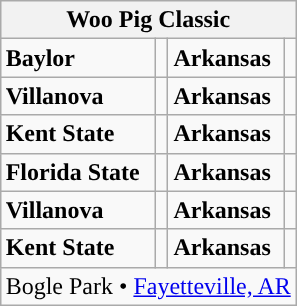<table class="wikitable" style="float:right">
<tr>
<th colspan=4>Woo Pig Classic</th>
</tr>
<tr>
<td><strong>Baylor</strong></td>
<td></td>
<td><strong>Arkansas</strong></td>
<td></td>
</tr>
<tr>
<td><strong>Villanova</strong></td>
<td></td>
<td><strong>Arkansas</strong></td>
<td></td>
</tr>
<tr>
<td><strong>Kent State</strong></td>
<td></td>
<td><strong>Arkansas</strong></td>
<td></td>
</tr>
<tr>
<td><strong>Florida State</strong></td>
<td></td>
<td><strong>Arkansas</strong></td>
<td></td>
</tr>
<tr>
<td><strong>Villanova</strong></td>
<td></td>
<td><strong>Arkansas</strong></td>
<td></td>
</tr>
<tr>
<td><strong>Kent State</strong></td>
<td></td>
<td><strong>Arkansas</strong></td>
<td></td>
</tr>
<tr>
<td colspan=4 style="text-align:center">Bogle Park • <a href='#'>Fayetteville, AR</a></td>
</tr>
</table>
